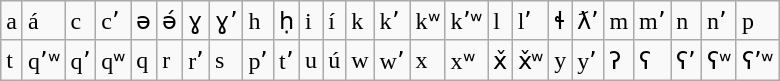<table class="wikitable">
<tr>
<td>a</td>
<td>á</td>
<td>c</td>
<td>cʼ</td>
<td>ə</td>
<td>ə́</td>
<td>ɣ</td>
<td>ɣʼ</td>
<td>h</td>
<td>ḥ</td>
<td>i</td>
<td>í</td>
<td>k</td>
<td>kʼ</td>
<td>kʷ</td>
<td>kʼʷ</td>
<td>l</td>
<td>lʼ</td>
<td>ɬ</td>
<td>ƛʼ</td>
<td>m</td>
<td>mʼ</td>
<td>n</td>
<td>nʼ</td>
<td>p</td>
</tr>
<tr>
<td>t</td>
<td>qʼʷ</td>
<td>qʼ</td>
<td>qʷ</td>
<td>q</td>
<td>r</td>
<td>rʼ</td>
<td>s</td>
<td>pʼ</td>
<td>tʼ</td>
<td>u</td>
<td>ú</td>
<td>w</td>
<td>wʼ</td>
<td>x</td>
<td>xʷ</td>
<td>x̌</td>
<td>x̌ʷ</td>
<td>y</td>
<td>yʼ</td>
<td>ʔ</td>
<td>ʕ</td>
<td>ʕʼ</td>
<td>ʕʷ</td>
<td>ʕʼʷ</td>
</tr>
</table>
